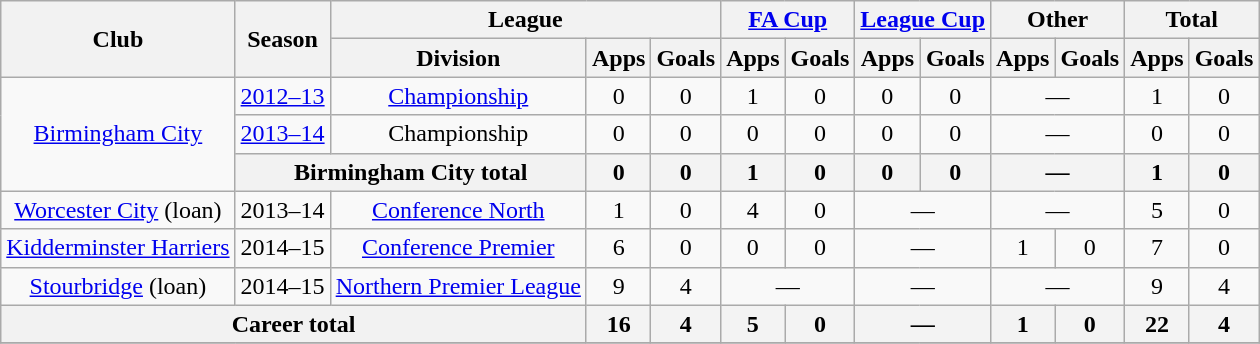<table class="wikitable" style="text-align:center">
<tr>
<th rowspan="2">Club</th>
<th rowspan="2">Season</th>
<th colspan="3">League</th>
<th colspan="2"><a href='#'>FA Cup</a></th>
<th colspan="2"><a href='#'>League Cup</a></th>
<th colspan="2">Other</th>
<th colspan="2">Total</th>
</tr>
<tr>
<th>Division</th>
<th>Apps</th>
<th>Goals</th>
<th>Apps</th>
<th>Goals</th>
<th>Apps</th>
<th>Goals</th>
<th>Apps</th>
<th>Goals</th>
<th>Apps</th>
<th>Goals</th>
</tr>
<tr>
<td rowspan="3"><a href='#'>Birmingham City</a></td>
<td><a href='#'>2012–13</a></td>
<td><a href='#'>Championship</a></td>
<td>0</td>
<td>0</td>
<td>1</td>
<td>0</td>
<td>0</td>
<td>0</td>
<td colspan="2">—</td>
<td>1</td>
<td>0</td>
</tr>
<tr>
<td><a href='#'>2013–14</a></td>
<td>Championship</td>
<td>0</td>
<td>0</td>
<td>0</td>
<td>0</td>
<td>0</td>
<td>0</td>
<td colspan="2">—</td>
<td>0</td>
<td>0</td>
</tr>
<tr style="font-weight:bold; background:#f3f3f3">
<th colspan="2">Birmingham City total</th>
<td>0</td>
<td>0</td>
<td>1</td>
<td>0</td>
<td>0</td>
<td>0</td>
<td colspan="2">—</td>
<td>1</td>
<td>0</td>
</tr>
<tr>
<td><a href='#'>Worcester City</a> (loan)</td>
<td>2013–14</td>
<td><a href='#'>Conference North</a></td>
<td>1</td>
<td>0</td>
<td>4</td>
<td>0</td>
<td colspan="2">—</td>
<td colspan="2">—</td>
<td>5</td>
<td>0</td>
</tr>
<tr>
<td><a href='#'>Kidderminster Harriers</a></td>
<td>2014–15</td>
<td><a href='#'>Conference Premier</a></td>
<td>6</td>
<td>0</td>
<td>0</td>
<td>0</td>
<td colspan="2">—</td>
<td>1</td>
<td>0</td>
<td>7</td>
<td>0</td>
</tr>
<tr>
<td><a href='#'>Stourbridge</a> (loan)</td>
<td>2014–15</td>
<td><a href='#'>Northern Premier League</a></td>
<td>9</td>
<td>4</td>
<td colspan="2">—</td>
<td colspan="2">—</td>
<td colspan="2">—</td>
<td>9</td>
<td>4</td>
</tr>
<tr style="font-weight:bold; background:#f3f3f3">
<th colspan="3">Career total</th>
<td>16</td>
<td>4</td>
<td>5</td>
<td>0</td>
<td colspan="2">—</td>
<td>1</td>
<td>0</td>
<td>22</td>
<td>4</td>
</tr>
<tr>
</tr>
</table>
